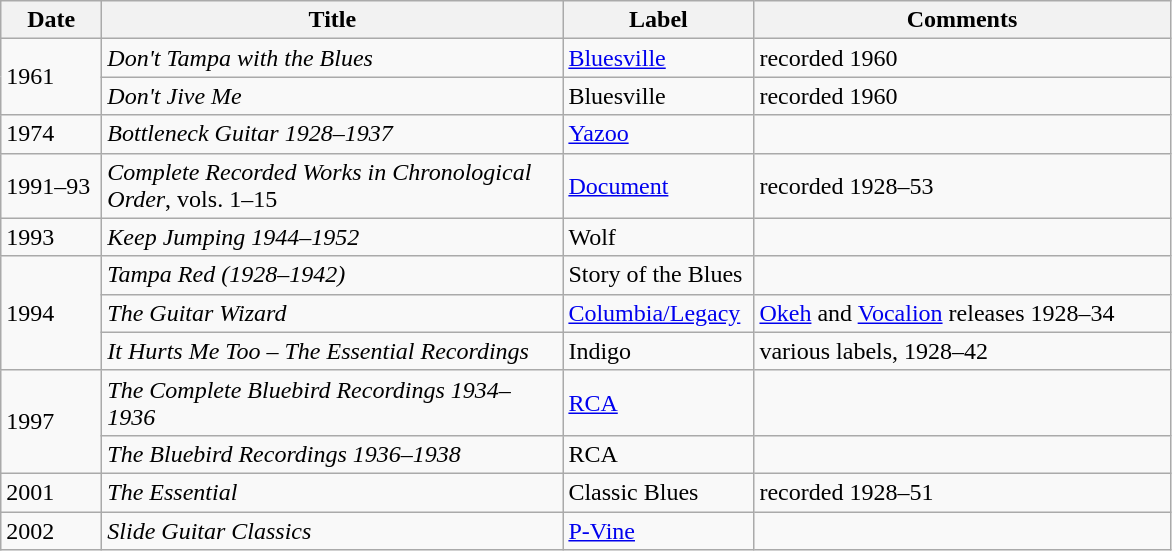<table class="wikitable">
<tr>
<th style="width:60px;">Date</th>
<th style="width:300px;">Title</th>
<th style="width:120px;">Label</th>
<th style="width:270px;">Comments</th>
</tr>
<tr>
<td rowspan="2">1961</td>
<td><em>Don't Tampa with the Blues</em></td>
<td><a href='#'>Bluesville</a></td>
<td>recorded 1960</td>
</tr>
<tr>
<td><em>Don't Jive Me</em></td>
<td>Bluesville</td>
<td>recorded 1960</td>
</tr>
<tr>
<td>1974</td>
<td><em>Bottleneck Guitar 1928–1937</em></td>
<td><a href='#'>Yazoo</a></td>
<td></td>
</tr>
<tr>
<td>1991–93</td>
<td><em>Complete Recorded Works in Chronological Order</em>, vols. 1–15</td>
<td><a href='#'>Document</a></td>
<td>recorded 1928–53</td>
</tr>
<tr>
<td>1993</td>
<td><em>Keep Jumping 1944–1952</em></td>
<td>Wolf</td>
<td></td>
</tr>
<tr>
<td rowspan="3">1994</td>
<td><em>Tampa Red (1928–1942)</em></td>
<td>Story of the Blues</td>
<td></td>
</tr>
<tr>
<td><em>The Guitar Wizard</em></td>
<td><a href='#'>Columbia/Legacy</a></td>
<td><a href='#'>Okeh</a> and <a href='#'>Vocalion</a> releases 1928–34</td>
</tr>
<tr>
<td><em>It Hurts Me Too – The Essential Recordings</em></td>
<td>Indigo</td>
<td>various labels, 1928–42</td>
</tr>
<tr>
<td rowspan="2">1997</td>
<td><em>The Complete Bluebird Recordings 1934–1936</em></td>
<td><a href='#'>RCA</a></td>
<td></td>
</tr>
<tr>
<td><em>The Bluebird Recordings 1936–1938</em></td>
<td>RCA</td>
<td></td>
</tr>
<tr>
<td>2001</td>
<td><em>The Essential</em></td>
<td>Classic Blues</td>
<td>recorded 1928–51</td>
</tr>
<tr>
<td>2002</td>
<td><em>Slide Guitar Classics</em></td>
<td><a href='#'>P-Vine</a></td>
<td></td>
</tr>
</table>
